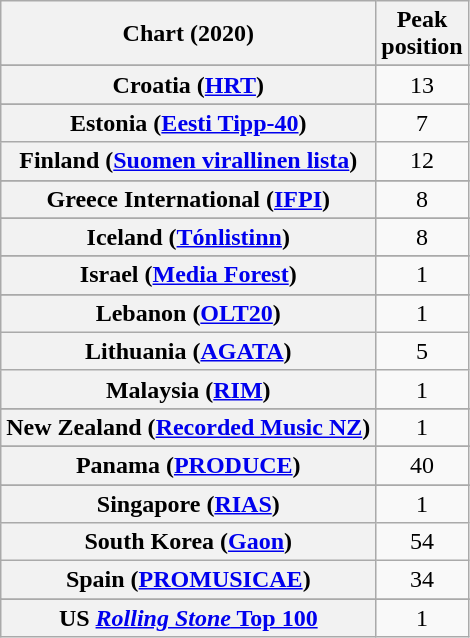<table class="wikitable sortable plainrowheaders" style="text-align:center">
<tr>
<th scope="col">Chart (2020)</th>
<th scope="col">Peak<br>position</th>
</tr>
<tr>
</tr>
<tr>
</tr>
<tr>
</tr>
<tr>
</tr>
<tr>
</tr>
<tr>
</tr>
<tr>
</tr>
<tr>
</tr>
<tr>
<th scope="row">Croatia (<a href='#'>HRT</a>)</th>
<td>13</td>
</tr>
<tr>
</tr>
<tr>
</tr>
<tr>
<th scope="row">Estonia (<a href='#'>Eesti Tipp-40</a>)</th>
<td>7</td>
</tr>
<tr>
<th scope="row">Finland (<a href='#'>Suomen virallinen lista</a>)</th>
<td>12</td>
</tr>
<tr>
</tr>
<tr>
</tr>
<tr>
</tr>
<tr>
<th scope="row">Greece International (<a href='#'>IFPI</a>)</th>
<td>8</td>
</tr>
<tr>
</tr>
<tr>
</tr>
<tr>
<th scope="row">Iceland (<a href='#'>Tónlistinn</a>)</th>
<td>8</td>
</tr>
<tr>
</tr>
<tr>
<th scope="row">Israel (<a href='#'>Media Forest</a>)</th>
<td>1</td>
</tr>
<tr>
</tr>
<tr>
</tr>
<tr>
<th scope="row">Lebanon (<a href='#'>OLT20</a>)</th>
<td>1</td>
</tr>
<tr>
<th scope="row">Lithuania (<a href='#'>AGATA</a>)</th>
<td>5</td>
</tr>
<tr>
<th scope="row">Malaysia (<a href='#'>RIM</a>)</th>
<td>1</td>
</tr>
<tr>
</tr>
<tr>
</tr>
<tr>
<th scope="row">New Zealand (<a href='#'>Recorded Music NZ</a>)</th>
<td>1</td>
</tr>
<tr>
</tr>
<tr>
<th scope="row">Panama (<a href='#'>PRODUCE</a>)</th>
<td>40</td>
</tr>
<tr>
</tr>
<tr>
</tr>
<tr>
</tr>
<tr>
<th scope="row">Singapore (<a href='#'>RIAS</a>)</th>
<td>1</td>
</tr>
<tr>
<th scope="row">South Korea (<a href='#'>Gaon</a>)</th>
<td>54</td>
</tr>
<tr>
<th scope="row">Spain (<a href='#'>PROMUSICAE</a>)</th>
<td>34</td>
</tr>
<tr>
</tr>
<tr>
</tr>
<tr>
</tr>
<tr>
</tr>
<tr>
</tr>
<tr>
</tr>
<tr>
</tr>
<tr>
</tr>
<tr>
</tr>
<tr>
<th scope="row">US <a href='#'><em>Rolling Stone</em> Top 100</a></th>
<td>1</td>
</tr>
</table>
